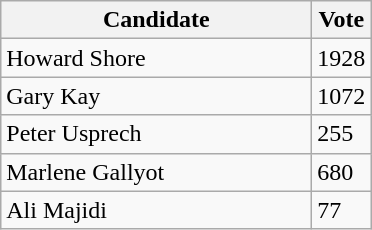<table class="wikitable">
<tr>
<th bgcolor="#DDDDFF" width="200px">Candidate</th>
<th bgcolor="#DDDDFF">Vote</th>
</tr>
<tr>
<td>Howard Shore</td>
<td>1928</td>
</tr>
<tr>
<td>Gary Kay</td>
<td>1072</td>
</tr>
<tr>
<td>Peter Usprech</td>
<td>255</td>
</tr>
<tr>
<td>Marlene Gallyot</td>
<td>680</td>
</tr>
<tr>
<td>Ali Majidi</td>
<td>77</td>
</tr>
</table>
